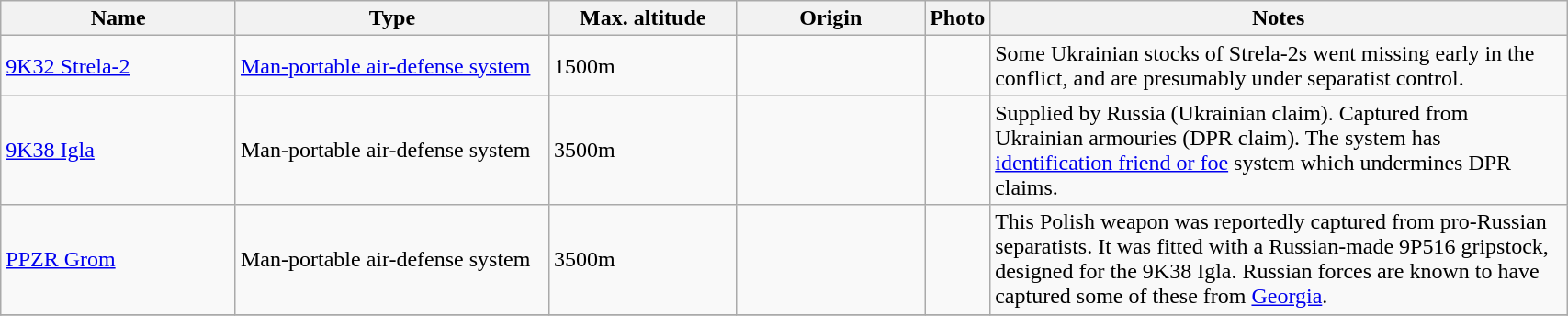<table class="wikitable" style="width:90%;">
<tr>
<th style="width:15%;">Name</th>
<th style="width:20%;">Type</th>
<th style="width:12%;">Max. altitude</th>
<th style="width:12%;">Origin</th>
<th>Photo</th>
<th>Notes</th>
</tr>
<tr>
<td><a href='#'>9K32 Strela-2</a></td>
<td><a href='#'>Man-portable air-defense system</a></td>
<td>1500m</td>
<td></td>
<td></td>
<td>Some Ukrainian stocks of Strela-2s went missing early in the conflict, and are presumably under separatist control.</td>
</tr>
<tr>
<td><a href='#'>9K38 Igla</a></td>
<td>Man-portable air-defense system</td>
<td>3500m</td>
<td></td>
<td></td>
<td>Supplied by Russia (Ukrainian claim). Captured from Ukrainian armouries (DPR claim). The system has <a href='#'>identification friend or foe</a> system which undermines DPR claims.</td>
</tr>
<tr>
<td><a href='#'>PPZR Grom</a></td>
<td>Man-portable air-defense system</td>
<td>3500m</td>
<td></td>
<td></td>
<td>This Polish weapon was reportedly captured from pro-Russian separatists. It was fitted with a Russian-made 9P516 gripstock, designed for the 9K38 Igla. Russian forces are known to have captured some of these from <a href='#'>Georgia</a>.</td>
</tr>
<tr>
</tr>
</table>
